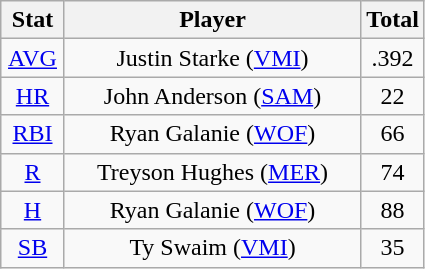<table class="wikitable" style="text-align:center;">
<tr>
<th style="width:15%;">Stat</th>
<th>Player</th>
<th style="width:15%;">Total</th>
</tr>
<tr>
<td><a href='#'>AVG</a></td>
<td>Justin Starke (<a href='#'>VMI</a>)</td>
<td>.392</td>
</tr>
<tr>
<td><a href='#'>HR</a></td>
<td>John Anderson (<a href='#'>SAM</a>)</td>
<td>22</td>
</tr>
<tr>
<td><a href='#'>RBI</a></td>
<td>Ryan Galanie (<a href='#'>WOF</a>)</td>
<td>66</td>
</tr>
<tr>
<td><a href='#'>R</a></td>
<td>Treyson Hughes (<a href='#'>MER</a>)</td>
<td>74</td>
</tr>
<tr>
<td><a href='#'>H</a></td>
<td>Ryan Galanie (<a href='#'>WOF</a>)</td>
<td>88</td>
</tr>
<tr>
<td><a href='#'>SB</a></td>
<td>Ty Swaim (<a href='#'>VMI</a>)</td>
<td>35</td>
</tr>
</table>
